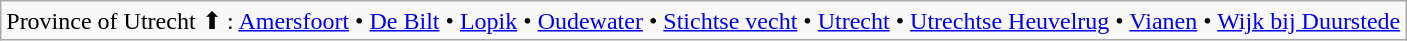<table class="wikitable">
<tr>
<td>Province of Utrecht ⬆ : <a href='#'>Amersfoort</a> • <a href='#'>De Bilt</a> • <a href='#'>Lopik</a> • <a href='#'>Oudewater</a> • <a href='#'>Stichtse vecht</a> • <a href='#'>Utrecht</a> • <a href='#'>Utrechtse Heuvelrug</a> • <a href='#'>Vianen</a> • <a href='#'>Wijk bij Duurstede</a></td>
</tr>
</table>
